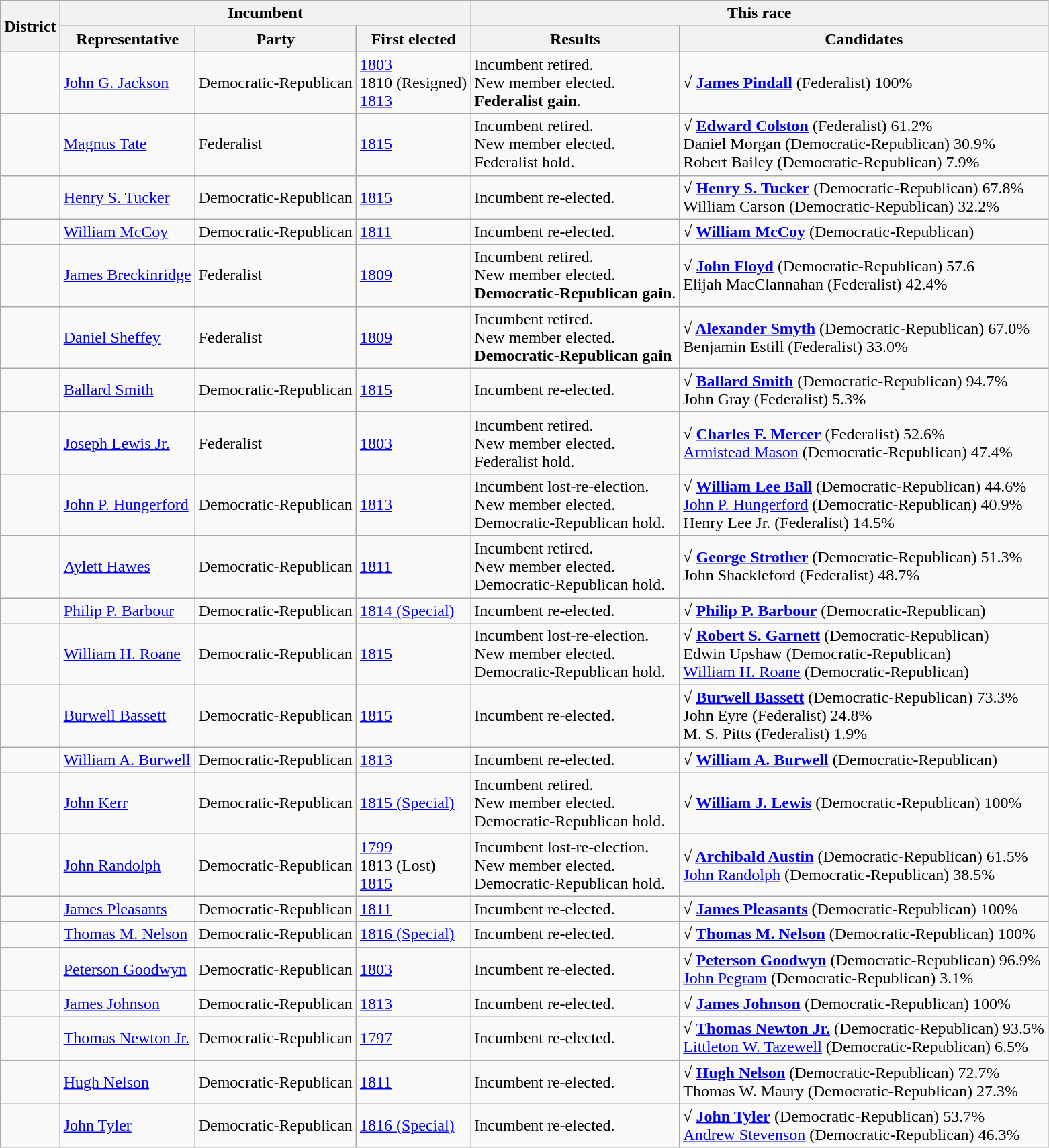<table class=wikitable>
<tr>
<th rowspan=2>District</th>
<th colspan=3>Incumbent</th>
<th colspan=2>This race</th>
</tr>
<tr>
<th>Representative</th>
<th>Party</th>
<th>First elected</th>
<th>Results</th>
<th>Candidates</th>
</tr>
<tr>
<td></td>
<td><a href='#'>John G. Jackson</a></td>
<td>Democratic-Republican</td>
<td><a href='#'>1803</a><br>1810 (Resigned)<br><a href='#'>1813</a></td>
<td>Incumbent retired.<br>New member elected.<br><strong>Federalist gain</strong>.</td>
<td nowrap><strong>√ <a href='#'>James Pindall</a></strong> (Federalist) 100%</td>
</tr>
<tr>
<td></td>
<td><a href='#'>Magnus Tate</a></td>
<td>Federalist</td>
<td><a href='#'>1815</a></td>
<td>Incumbent retired.<br>New member elected.<br>Federalist hold.</td>
<td nowrap><strong>√ <a href='#'>Edward Colston</a></strong> (Federalist) 61.2%<br>Daniel Morgan (Democratic-Republican) 30.9%<br>Robert Bailey (Democratic-Republican) 7.9%</td>
</tr>
<tr>
<td></td>
<td><a href='#'>Henry S. Tucker</a></td>
<td>Democratic-Republican</td>
<td><a href='#'>1815</a></td>
<td>Incumbent re-elected.</td>
<td nowrap><strong>√ <a href='#'>Henry S. Tucker</a></strong> (Democratic-Republican) 67.8%<br>William Carson (Democratic-Republican) 32.2%</td>
</tr>
<tr>
<td></td>
<td><a href='#'>William McCoy</a></td>
<td>Democratic-Republican</td>
<td><a href='#'>1811</a></td>
<td>Incumbent re-elected.</td>
<td nowrap><strong>√ <a href='#'>William McCoy</a></strong> (Democratic-Republican)</td>
</tr>
<tr>
<td></td>
<td><a href='#'>James Breckinridge</a></td>
<td>Federalist</td>
<td><a href='#'>1809</a></td>
<td>Incumbent retired.<br>New member elected.<br><strong>Democratic-Republican gain</strong>.</td>
<td nowrap><strong>√ <a href='#'>John Floyd</a></strong> (Democratic-Republican) 57.6<br>Elijah MacClannahan (Federalist) 42.4%</td>
</tr>
<tr>
<td></td>
<td><a href='#'>Daniel Sheffey</a></td>
<td>Federalist</td>
<td><a href='#'>1809</a></td>
<td>Incumbent retired.<br>New member elected.<br><strong>Democratic-Republican gain</strong></td>
<td nowrap><strong>√ <a href='#'>Alexander Smyth</a></strong> (Democratic-Republican) 67.0%<br>Benjamin Estill (Federalist) 33.0%</td>
</tr>
<tr>
<td></td>
<td><a href='#'>Ballard Smith</a></td>
<td>Democratic-Republican</td>
<td><a href='#'>1815</a></td>
<td>Incumbent re-elected.</td>
<td nowrap><strong>√ <a href='#'>Ballard Smith</a></strong> (Democratic-Republican) 94.7%<br>John Gray (Federalist) 5.3%</td>
</tr>
<tr>
<td></td>
<td><a href='#'>Joseph Lewis Jr.</a></td>
<td>Federalist</td>
<td><a href='#'>1803</a></td>
<td>Incumbent retired.<br>New member elected.<br>Federalist hold.</td>
<td nowrap><strong>√ <a href='#'>Charles F. Mercer</a></strong> (Federalist) 52.6%<br><a href='#'>Armistead Mason</a> (Democratic-Republican) 47.4%</td>
</tr>
<tr>
<td></td>
<td><a href='#'>John P. Hungerford</a></td>
<td>Democratic-Republican</td>
<td><a href='#'>1813</a></td>
<td>Incumbent lost-re-election.<br>New member elected.<br>Democratic-Republican hold.</td>
<td nowrap><strong>√ <a href='#'>William Lee Ball</a></strong> (Democratic-Republican) 44.6%<br><a href='#'>John P. Hungerford</a> (Democratic-Republican) 40.9%<br>Henry Lee Jr. (Federalist) 14.5%</td>
</tr>
<tr>
<td></td>
<td><a href='#'>Aylett Hawes</a></td>
<td>Democratic-Republican</td>
<td><a href='#'>1811</a></td>
<td>Incumbent retired.<br>New member elected.<br>Democratic-Republican hold.</td>
<td nowrap><strong>√ <a href='#'>George Strother</a></strong> (Democratic-Republican) 51.3%<br>John Shackleford (Federalist) 48.7%</td>
</tr>
<tr>
<td></td>
<td><a href='#'>Philip P. Barbour</a></td>
<td>Democratic-Republican</td>
<td><a href='#'>1814 (Special)</a></td>
<td>Incumbent re-elected.</td>
<td nowrap><strong>√ <a href='#'>Philip P. Barbour</a></strong> (Democratic-Republican)</td>
</tr>
<tr>
<td></td>
<td><a href='#'>William H. Roane</a></td>
<td>Democratic-Republican</td>
<td><a href='#'>1815</a></td>
<td>Incumbent lost-re-election.<br>New member elected.<br>Democratic-Republican hold.</td>
<td nowrap><strong>√ <a href='#'>Robert S. Garnett</a></strong> (Democratic-Republican)<br>Edwin Upshaw (Democratic-Republican)<br><a href='#'>William H. Roane</a> (Democratic-Republican)</td>
</tr>
<tr>
<td></td>
<td><a href='#'>Burwell Bassett</a></td>
<td>Democratic-Republican</td>
<td><a href='#'>1815</a></td>
<td>Incumbent re-elected.</td>
<td nowrap><strong>√ <a href='#'>Burwell Bassett</a></strong> (Democratic-Republican) 73.3%<br>John Eyre (Federalist) 24.8%<br>M. S. Pitts (Federalist) 1.9%</td>
</tr>
<tr>
<td></td>
<td><a href='#'>William A. Burwell</a></td>
<td>Democratic-Republican</td>
<td><a href='#'>1813</a></td>
<td>Incumbent re-elected.</td>
<td nowrap><strong>√ <a href='#'>William A. Burwell</a></strong> (Democratic-Republican)</td>
</tr>
<tr>
<td></td>
<td><a href='#'>John Kerr</a></td>
<td>Democratic-Republican</td>
<td><a href='#'>1815 (Special)</a></td>
<td>Incumbent retired.<br>New member elected.<br>Democratic-Republican hold.</td>
<td nowrap><strong>√ <a href='#'>William J. Lewis</a></strong> (Democratic-Republican) 100%</td>
</tr>
<tr>
<td></td>
<td><a href='#'>John Randolph</a></td>
<td>Democratic-Republican</td>
<td><a href='#'>1799</a><br>1813 (Lost)<br><a href='#'>1815</a></td>
<td>Incumbent lost-re-election.<br>New member elected.<br>Democratic-Republican hold.</td>
<td nowrap><strong>√ <a href='#'>Archibald Austin</a></strong> (Democratic-Republican) 61.5%<br><a href='#'>John Randolph</a> (Democratic-Republican) 38.5%</td>
</tr>
<tr>
<td></td>
<td><a href='#'>James Pleasants</a></td>
<td>Democratic-Republican</td>
<td><a href='#'>1811</a></td>
<td>Incumbent re-elected.</td>
<td nowrap><strong>√ <a href='#'>James Pleasants</a></strong> (Democratic-Republican) 100%</td>
</tr>
<tr>
<td></td>
<td><a href='#'>Thomas M. Nelson</a></td>
<td>Democratic-Republican</td>
<td><a href='#'>1816 (Special)</a></td>
<td>Incumbent re-elected.</td>
<td nowrap><strong>√ <a href='#'>Thomas M. Nelson</a></strong> (Democratic-Republican) 100%</td>
</tr>
<tr>
<td></td>
<td><a href='#'>Peterson Goodwyn</a></td>
<td>Democratic-Republican</td>
<td><a href='#'>1803</a></td>
<td>Incumbent re-elected.</td>
<td nowrap><strong>√ <a href='#'>Peterson Goodwyn</a></strong> (Democratic-Republican) 96.9%<br><a href='#'>John Pegram</a> (Democratic-Republican) 3.1%</td>
</tr>
<tr>
<td></td>
<td><a href='#'>James Johnson</a></td>
<td>Democratic-Republican</td>
<td><a href='#'>1813</a></td>
<td>Incumbent re-elected.</td>
<td nowrap><strong>√ <a href='#'>James Johnson</a></strong> (Democratic-Republican) 100%</td>
</tr>
<tr>
<td></td>
<td><a href='#'>Thomas Newton Jr.</a></td>
<td>Democratic-Republican</td>
<td><a href='#'>1797</a></td>
<td>Incumbent re-elected.</td>
<td nowrap><strong>√ <a href='#'>Thomas Newton Jr.</a></strong> (Democratic-Republican) 93.5%<br><a href='#'>Littleton W. Tazewell</a> (Democratic-Republican) 6.5%</td>
</tr>
<tr>
<td></td>
<td><a href='#'>Hugh Nelson</a></td>
<td>Democratic-Republican</td>
<td><a href='#'>1811</a></td>
<td>Incumbent re-elected.</td>
<td nowrap><strong>√ <a href='#'>Hugh Nelson</a></strong> (Democratic-Republican) 72.7%<br>Thomas W. Maury (Democratic-Republican) 27.3%</td>
</tr>
<tr>
<td></td>
<td><a href='#'>John Tyler</a></td>
<td>Democratic-Republican</td>
<td><a href='#'>1816 (Special)</a></td>
<td>Incumbent re-elected.</td>
<td nowrap><strong>√ <a href='#'>John Tyler</a></strong> (Democratic-Republican) 53.7%<br><a href='#'>Andrew Stevenson</a> (Democratic-Republican) 46.3%</td>
</tr>
</table>
